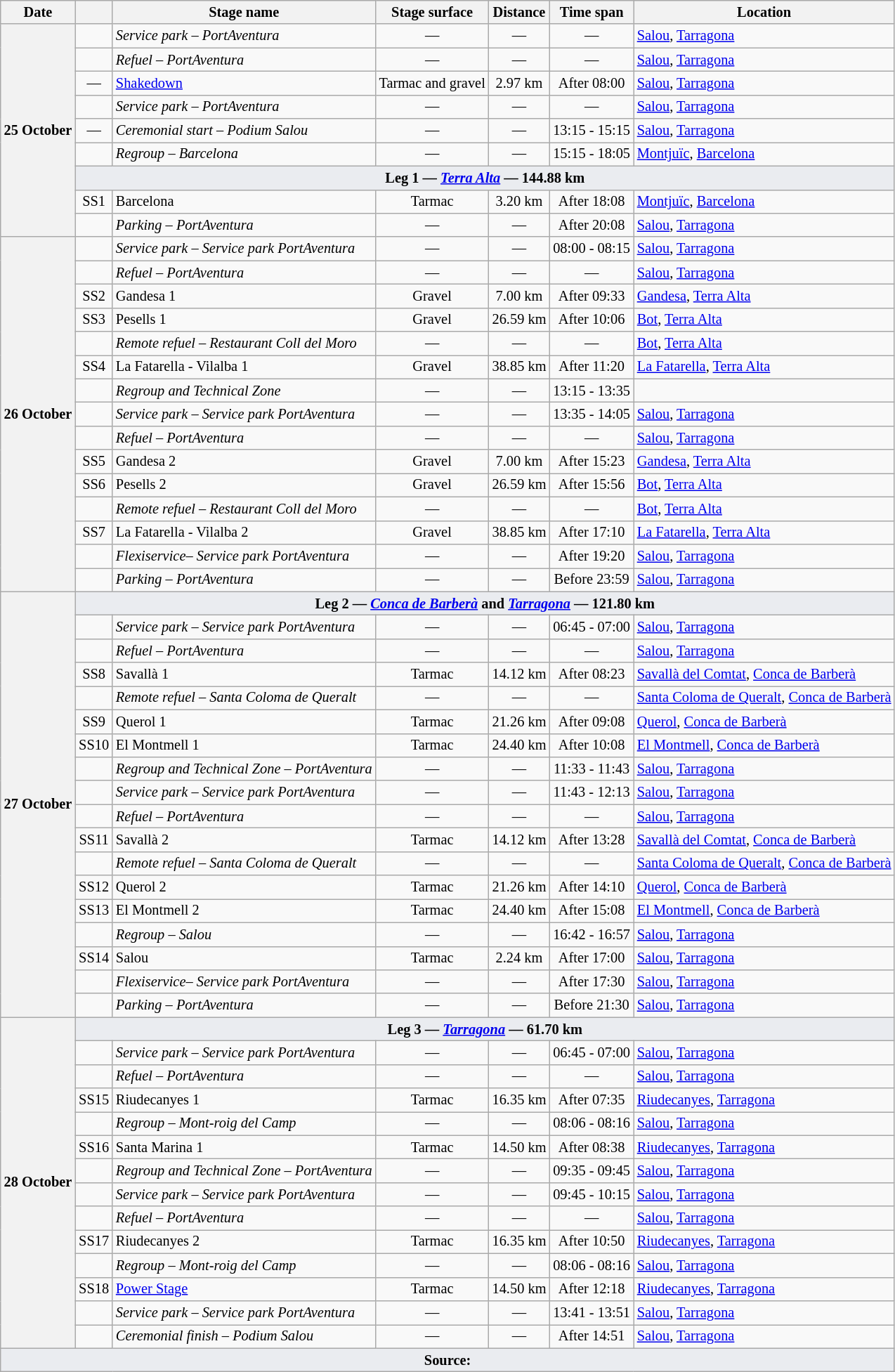<table class="wikitable" style="font-size: 85%;">
<tr>
<th>Date</th>
<th></th>
<th>Stage name</th>
<th>Stage surface</th>
<th>Distance</th>
<th>Time span</th>
<th>Location</th>
</tr>
<tr>
<th rowspan="9">25 October</th>
<td align="center"></td>
<td><em>Service park – PortAventura</em></td>
<td align="center">—</td>
<td align="center">—</td>
<td align="center">—</td>
<td><a href='#'>Salou</a>, <a href='#'>Tarragona</a></td>
</tr>
<tr>
<td align="center"></td>
<td><em>Refuel – PortAventura</em></td>
<td align="center">—</td>
<td align="center">—</td>
<td align="center">—</td>
<td><a href='#'>Salou</a>, <a href='#'>Tarragona</a></td>
</tr>
<tr>
<td align="center">—</td>
<td><a href='#'>Shakedown</a></td>
<td align="center">Tarmac and gravel</td>
<td align="center">2.97 km</td>
<td align="center">After 08:00</td>
<td><a href='#'>Salou</a>, <a href='#'>Tarragona</a></td>
</tr>
<tr>
<td align="center"></td>
<td><em>Service park – PortAventura</em></td>
<td align="center">—</td>
<td align="center">—</td>
<td align="center">—</td>
<td><a href='#'>Salou</a>, <a href='#'>Tarragona</a></td>
</tr>
<tr>
<td align="center">—</td>
<td><em>Ceremonial start – Podium Salou</em></td>
<td align="center">—</td>
<td align="center">—</td>
<td align="center">13:15 - 15:15</td>
<td><a href='#'>Salou</a>, <a href='#'>Tarragona</a></td>
</tr>
<tr>
<td align="center"></td>
<td><em>Regroup – Barcelona</em></td>
<td align="center">—</td>
<td align="center">—</td>
<td align="center">15:15 - 18:05</td>
<td><a href='#'>Montjuïc</a>, <a href='#'>Barcelona</a></td>
</tr>
<tr>
<td style="background-color:#EAECF0; text-align:center" colspan="6"><strong>Leg 1 — <em><a href='#'>Terra Alta</a></em> — 144.88 km</strong></td>
</tr>
<tr>
<td align="center">SS1</td>
<td>Barcelona</td>
<td align="center">Tarmac</td>
<td align="center">3.20 km</td>
<td align="center">After 18:08</td>
<td><a href='#'>Montjuïc</a>, <a href='#'>Barcelona</a></td>
</tr>
<tr>
<td align="center"></td>
<td><em>Parking – PortAventura</em></td>
<td align="center">—</td>
<td align="center">—</td>
<td align="center">After 20:08</td>
<td><a href='#'>Salou</a>, <a href='#'>Tarragona</a></td>
</tr>
<tr>
<th rowspan="15">26 October</th>
<td align="center"></td>
<td><em>Service park – Service park PortAventura</em></td>
<td align="center">—</td>
<td align="center">—</td>
<td align="center">08:00 - 08:15</td>
<td><a href='#'>Salou</a>, <a href='#'>Tarragona</a></td>
</tr>
<tr>
<td align="center"></td>
<td><em>Refuel – PortAventura</em></td>
<td align="center">—</td>
<td align="center">—</td>
<td align="center">—</td>
<td><a href='#'>Salou</a>, <a href='#'>Tarragona</a></td>
</tr>
<tr>
<td align="center">SS2</td>
<td>Gandesa 1</td>
<td align="center">Gravel</td>
<td align="center">7.00 km</td>
<td align="center">After 09:33</td>
<td><a href='#'>Gandesa</a>, <a href='#'>Terra Alta</a></td>
</tr>
<tr>
<td align="center">SS3</td>
<td>Pesells 1</td>
<td align="center">Gravel</td>
<td align="center">26.59 km</td>
<td align="center">After 10:06</td>
<td><a href='#'>Bot</a>, <a href='#'>Terra Alta</a></td>
</tr>
<tr>
<td align="center"></td>
<td><em>Remote refuel – Restaurant Coll del Moro</em></td>
<td align="center">—</td>
<td align="center">—</td>
<td align="center">—</td>
<td><a href='#'>Bot</a>, <a href='#'>Terra Alta</a></td>
</tr>
<tr>
<td align="center">SS4</td>
<td>La Fatarella - Vilalba 1</td>
<td align="center">Gravel</td>
<td align="center">38.85 km</td>
<td align="center">After 11:20</td>
<td><a href='#'>La Fatarella</a>, <a href='#'>Terra Alta</a></td>
</tr>
<tr>
<td align="center"></td>
<td><em>Regroup and Technical Zone</em></td>
<td align="center">—</td>
<td align="center">—</td>
<td align="center">13:15 - 13:35</td>
<td></td>
</tr>
<tr>
<td align="center"></td>
<td><em>Service park – Service park PortAventura</em></td>
<td align="center">—</td>
<td align="center">—</td>
<td align="center">13:35 - 14:05</td>
<td><a href='#'>Salou</a>, <a href='#'>Tarragona</a></td>
</tr>
<tr>
<td align="center"></td>
<td><em>Refuel – PortAventura</em></td>
<td align="center">—</td>
<td align="center">—</td>
<td align="center">—</td>
<td><a href='#'>Salou</a>, <a href='#'>Tarragona</a></td>
</tr>
<tr>
<td align="center">SS5</td>
<td>Gandesa 2</td>
<td align="center">Gravel</td>
<td align="center">7.00 km</td>
<td align="center">After 15:23</td>
<td><a href='#'>Gandesa</a>, <a href='#'>Terra Alta</a></td>
</tr>
<tr>
<td align="center">SS6</td>
<td>Pesells 2</td>
<td align="center">Gravel</td>
<td align="center">26.59 km</td>
<td align="center">After 15:56</td>
<td><a href='#'>Bot</a>, <a href='#'>Terra Alta</a></td>
</tr>
<tr>
<td align="center"></td>
<td><em>Remote refuel – Restaurant Coll del Moro</em></td>
<td align="center">—</td>
<td align="center">—</td>
<td align="center">—</td>
<td><a href='#'>Bot</a>, <a href='#'>Terra Alta</a></td>
</tr>
<tr>
<td align="center">SS7</td>
<td>La Fatarella - Vilalba 2</td>
<td align="center">Gravel</td>
<td align="center">38.85 km</td>
<td align="center">After 17:10</td>
<td><a href='#'>La Fatarella</a>, <a href='#'>Terra Alta</a></td>
</tr>
<tr>
<td align="center"></td>
<td><em>Flexiservice– Service park PortAventura</em></td>
<td align="center">—</td>
<td align="center">—</td>
<td align="center">After 19:20</td>
<td><a href='#'>Salou</a>, <a href='#'>Tarragona</a></td>
</tr>
<tr>
<td align="center"></td>
<td><em>Parking – PortAventura</em></td>
<td align="center">—</td>
<td align="center">—</td>
<td align="center">Before 23:59</td>
<td><a href='#'>Salou</a>, <a href='#'>Tarragona</a></td>
</tr>
<tr>
<th rowspan="18">27 October</th>
<td style="background-color:#EAECF0; text-align:center" colspan="6"><strong>Leg 2 — <em><a href='#'>Conca de Barberà</a></em> and <em><a href='#'>Tarragona</a></em> — 121.80 km</strong></td>
</tr>
<tr>
<td align="center"></td>
<td><em>Service park – Service park PortAventura</em></td>
<td align="center">—</td>
<td align="center">—</td>
<td align="center">06:45 - 07:00</td>
<td><a href='#'>Salou</a>, <a href='#'>Tarragona</a></td>
</tr>
<tr>
<td align="center"></td>
<td><em>Refuel – PortAventura</em></td>
<td align="center">—</td>
<td align="center">—</td>
<td align="center">—</td>
<td><a href='#'>Salou</a>, <a href='#'>Tarragona</a></td>
</tr>
<tr>
<td align="center">SS8</td>
<td>Savallà 1</td>
<td align="center">Tarmac</td>
<td align="center">14.12 km</td>
<td align="center">After 08:23</td>
<td><a href='#'>Savallà del Comtat</a>, <a href='#'>Conca de Barberà</a></td>
</tr>
<tr>
<td align="center"></td>
<td><em>Remote refuel – Santa Coloma de Queralt</em></td>
<td align="center">—</td>
<td align="center">—</td>
<td align="center">—</td>
<td><a href='#'>Santa Coloma de Queralt</a>, <a href='#'>Conca de Barberà</a></td>
</tr>
<tr>
<td align="center">SS9</td>
<td>Querol 1</td>
<td align="center">Tarmac</td>
<td align="center">21.26 km</td>
<td align="center">After 09:08</td>
<td><a href='#'>Querol</a>, <a href='#'>Conca de Barberà</a></td>
</tr>
<tr>
<td align="center">SS10</td>
<td>El Montmell 1</td>
<td align="center">Tarmac</td>
<td align="center">24.40 km</td>
<td align="center">After 10:08</td>
<td><a href='#'>El Montmell</a>, <a href='#'>Conca de Barberà</a></td>
</tr>
<tr>
<td align="center"></td>
<td><em>Regroup and Technical Zone – PortAventura</em></td>
<td align="center">—</td>
<td align="center">—</td>
<td align="center">11:33 - 11:43</td>
<td><a href='#'>Salou</a>, <a href='#'>Tarragona</a></td>
</tr>
<tr>
<td align="center"></td>
<td><em>Service park – Service park PortAventura</em></td>
<td align="center">—</td>
<td align="center">—</td>
<td align="center">11:43 - 12:13</td>
<td><a href='#'>Salou</a>, <a href='#'>Tarragona</a></td>
</tr>
<tr>
<td align="center"></td>
<td><em>Refuel – PortAventura</em></td>
<td align="center">—</td>
<td align="center">—</td>
<td align="center">—</td>
<td><a href='#'>Salou</a>, <a href='#'>Tarragona</a></td>
</tr>
<tr>
<td align="center">SS11</td>
<td>Savallà 2</td>
<td align="center">Tarmac</td>
<td align="center">14.12 km</td>
<td align="center">After 13:28</td>
<td><a href='#'>Savallà del Comtat</a>, <a href='#'>Conca de Barberà</a></td>
</tr>
<tr>
<td align="center"></td>
<td><em>Remote refuel – Santa Coloma de Queralt</em></td>
<td align="center">—</td>
<td align="center">—</td>
<td align="center">—</td>
<td><a href='#'>Santa Coloma de Queralt</a>, <a href='#'>Conca de Barberà</a></td>
</tr>
<tr>
<td align="center">SS12</td>
<td>Querol 2</td>
<td align="center">Tarmac</td>
<td align="center">21.26 km</td>
<td align="center">After 14:10</td>
<td><a href='#'>Querol</a>, <a href='#'>Conca de Barberà</a></td>
</tr>
<tr>
<td align="center">SS13</td>
<td>El Montmell 2</td>
<td align="center">Tarmac</td>
<td align="center">24.40 km</td>
<td align="center">After 15:08</td>
<td><a href='#'>El Montmell</a>, <a href='#'>Conca de Barberà</a></td>
</tr>
<tr>
<td align="center"></td>
<td><em>Regroup – Salou</em></td>
<td align="center">—</td>
<td align="center">—</td>
<td align="center">16:42 - 16:57</td>
<td><a href='#'>Salou</a>, <a href='#'>Tarragona</a></td>
</tr>
<tr>
<td align="center">SS14</td>
<td>Salou</td>
<td align="center">Tarmac</td>
<td align="center">2.24 km</td>
<td align="center">After 17:00</td>
<td><a href='#'>Salou</a>, <a href='#'>Tarragona</a></td>
</tr>
<tr>
<td align="center"></td>
<td><em>Flexiservice– Service park PortAventura</em></td>
<td align="center">—</td>
<td align="center">—</td>
<td align="center">After 17:30</td>
<td><a href='#'>Salou</a>, <a href='#'>Tarragona</a></td>
</tr>
<tr>
<td align="center"></td>
<td><em>Parking – PortAventura</em></td>
<td align="center">—</td>
<td align="center">—</td>
<td align="center">Before 21:30</td>
<td><a href='#'>Salou</a>, <a href='#'>Tarragona</a></td>
</tr>
<tr>
<th rowspan="14">28 October</th>
<td style="background-color:#EAECF0; text-align:center" colspan="6"><strong>Leg 3 — <em><a href='#'>Tarragona</a></em> — 61.70 km</strong></td>
</tr>
<tr>
<td align="center"></td>
<td><em>Service park – Service park PortAventura</em></td>
<td align="center">—</td>
<td align="center">—</td>
<td align="center">06:45 - 07:00</td>
<td><a href='#'>Salou</a>, <a href='#'>Tarragona</a></td>
</tr>
<tr>
<td align="center"></td>
<td><em>Refuel – PortAventura</em></td>
<td align="center">—</td>
<td align="center">—</td>
<td align="center">—</td>
<td><a href='#'>Salou</a>, <a href='#'>Tarragona</a></td>
</tr>
<tr>
<td align="center">SS15</td>
<td>Riudecanyes 1</td>
<td align="center">Tarmac</td>
<td align="center">16.35 km</td>
<td align="center">After 07:35</td>
<td><a href='#'>Riudecanyes</a>, <a href='#'>Tarragona</a></td>
</tr>
<tr>
<td align="center"></td>
<td><em>Regroup – Mont-roig del Camp</em></td>
<td align="center">—</td>
<td align="center">—</td>
<td align="center">08:06 - 08:16</td>
<td><a href='#'>Salou</a>, <a href='#'>Tarragona</a></td>
</tr>
<tr>
<td align="center">SS16</td>
<td>Santa Marina 1</td>
<td align="center">Tarmac</td>
<td align="center">14.50 km</td>
<td align="center">After 08:38</td>
<td><a href='#'>Riudecanyes</a>, <a href='#'>Tarragona</a></td>
</tr>
<tr>
<td align="center"></td>
<td><em>Regroup and Technical Zone – PortAventura</em></td>
<td align="center">—</td>
<td align="center">—</td>
<td align="center">09:35 - 09:45</td>
<td><a href='#'>Salou</a>, <a href='#'>Tarragona</a></td>
</tr>
<tr>
<td align="center"></td>
<td><em>Service park – Service park PortAventura</em></td>
<td align="center">—</td>
<td align="center">—</td>
<td align="center">09:45 - 10:15</td>
<td><a href='#'>Salou</a>, <a href='#'>Tarragona</a></td>
</tr>
<tr>
<td align="center"></td>
<td><em>Refuel – PortAventura</em></td>
<td align="center">—</td>
<td align="center">—</td>
<td align="center">—</td>
<td><a href='#'>Salou</a>, <a href='#'>Tarragona</a></td>
</tr>
<tr>
<td align="center">SS17</td>
<td>Riudecanyes 2</td>
<td align="center">Tarmac</td>
<td align="center">16.35 km</td>
<td align="center">After 10:50</td>
<td><a href='#'>Riudecanyes</a>, <a href='#'>Tarragona</a></td>
</tr>
<tr>
<td align="center"></td>
<td><em>Regroup – Mont-roig del Camp</em></td>
<td align="center">—</td>
<td align="center">—</td>
<td align="center">08:06 - 08:16</td>
<td><a href='#'>Salou</a>, <a href='#'>Tarragona</a></td>
</tr>
<tr>
<td align="center">SS18</td>
<td><a href='#'>Power Stage</a></td>
<td align="center">Tarmac</td>
<td align="center">14.50 km</td>
<td align="center">After 12:18</td>
<td><a href='#'>Riudecanyes</a>, <a href='#'>Tarragona</a></td>
</tr>
<tr>
<td align="center"></td>
<td><em>Service park – Service park PortAventura</em></td>
<td align="center">—</td>
<td align="center">—</td>
<td align="center">13:41 - 13:51</td>
<td><a href='#'>Salou</a>, <a href='#'>Tarragona</a></td>
</tr>
<tr>
<td align="center"></td>
<td><em>Ceremonial finish – Podium Salou</em></td>
<td align="center">—</td>
<td align="center">—</td>
<td align="center">After 14:51</td>
<td><a href='#'>Salou</a>, <a href='#'>Tarragona</a></td>
</tr>
<tr>
<td style="background-color:#EAECF0; text-align:center" colspan="7"><strong>Source:</strong></td>
</tr>
</table>
